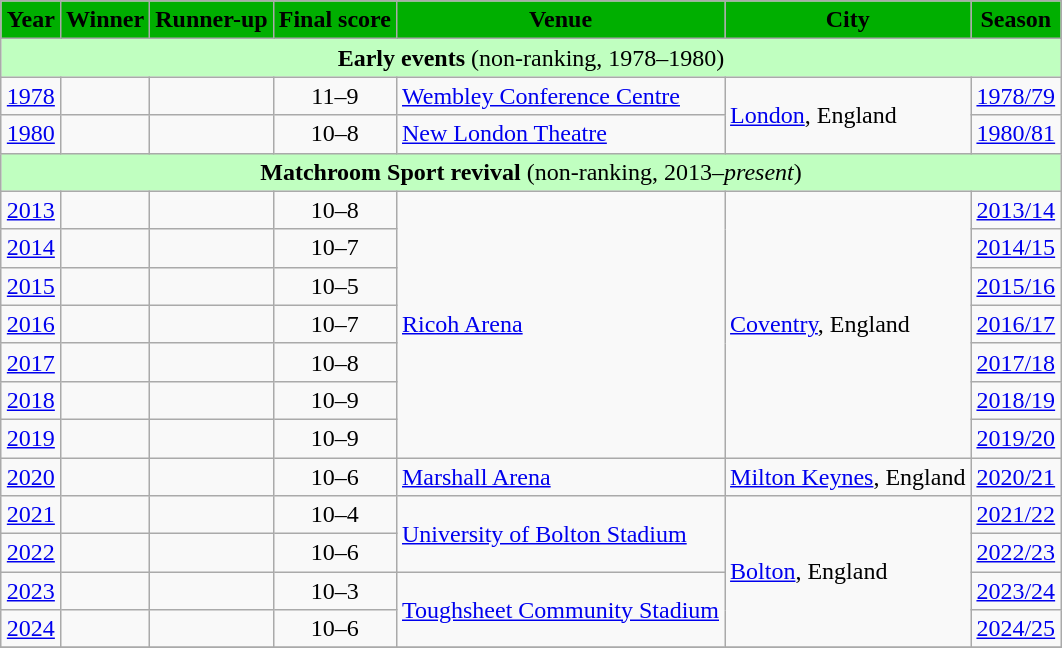<table class="wikitable" style="margin: auto">
<tr>
<th style="text-align: center; background-color: #00af00">Year</th>
<th style="text-align: center; background-color: #00af00">Winner</th>
<th style="text-align: center; background-color: #00af00">Runner-up</th>
<th style="text-align: center; background-color: #00af00">Final score</th>
<th style="text-align: center; background-color: #00af00">Venue</th>
<th style="text-align: center; background-color: #00af00">City</th>
<th style="text-align: center; background-color: #00af00">Season</th>
</tr>
<tr>
<td colspan=7 style="text-align: center; background-color: #c0ffc0"><strong>Early events</strong> (non-ranking, 1978–1980)</td>
</tr>
<tr>
<td><a href='#'>1978</a></td>
<td></td>
<td></td>
<td style="text-align: center">11–9</td>
<td><a href='#'>Wembley Conference Centre</a></td>
<td rowspan=2><a href='#'>London</a>, England</td>
<td><a href='#'>1978/79</a></td>
</tr>
<tr>
<td><a href='#'>1980</a></td>
<td></td>
<td></td>
<td style="text-align: center">10–8</td>
<td><a href='#'>New London Theatre</a></td>
<td><a href='#'>1980/81</a></td>
</tr>
<tr>
<td colspan=7 style="text-align: center; background-color: #c0ffc0"><strong>Matchroom Sport revival</strong> (non-ranking, 2013–<em>present</em>)</td>
</tr>
<tr>
<td><a href='#'>2013</a></td>
<td></td>
<td></td>
<td style="text-align: center">10–8</td>
<td rowspan=7><a href='#'>Ricoh Arena</a></td>
<td rowspan=7><a href='#'>Coventry</a>, England</td>
<td><a href='#'>2013/14</a></td>
</tr>
<tr>
<td><a href='#'>2014</a></td>
<td></td>
<td></td>
<td style="text-align: center">10–7</td>
<td><a href='#'>2014/15</a></td>
</tr>
<tr>
<td><a href='#'>2015</a></td>
<td></td>
<td></td>
<td style="text-align: center">10–5</td>
<td><a href='#'>2015/16</a></td>
</tr>
<tr>
<td><a href='#'>2016</a></td>
<td></td>
<td></td>
<td style="text-align: center">10–7</td>
<td><a href='#'>2016/17</a></td>
</tr>
<tr>
<td><a href='#'>2017</a></td>
<td></td>
<td></td>
<td style="text-align: center">10–8</td>
<td><a href='#'>2017/18</a></td>
</tr>
<tr>
<td><a href='#'>2018</a></td>
<td></td>
<td></td>
<td style="text-align: center">10–9</td>
<td><a href='#'>2018/19</a></td>
</tr>
<tr>
<td><a href='#'>2019</a></td>
<td></td>
<td></td>
<td style="text-align: center">10–9</td>
<td><a href='#'>2019/20</a></td>
</tr>
<tr>
<td><a href='#'>2020</a></td>
<td></td>
<td></td>
<td style="text-align: center">10–6</td>
<td><a href='#'>Marshall Arena</a></td>
<td><a href='#'>Milton Keynes</a>, England</td>
<td><a href='#'>2020/21</a></td>
</tr>
<tr>
<td><a href='#'>2021</a></td>
<td></td>
<td></td>
<td style="text-align: center">10–4</td>
<td rowspan=2><a href='#'>University of Bolton Stadium</a></td>
<td rowspan=4><a href='#'>Bolton</a>, England</td>
<td><a href='#'>2021/22</a></td>
</tr>
<tr>
<td><a href='#'>2022</a></td>
<td></td>
<td></td>
<td style="text-align: center">10–6</td>
<td><a href='#'>2022/23</a></td>
</tr>
<tr>
<td><a href='#'>2023</a></td>
<td></td>
<td></td>
<td style="text-align: center">10–3</td>
<td rowspan=2><a href='#'>Toughsheet Community Stadium</a></td>
<td><a href='#'>2023/24</a></td>
</tr>
<tr>
<td><a href='#'>2024</a></td>
<td></td>
<td></td>
<td style="text-align: center">10–6</td>
<td><a href='#'>2024/25</a></td>
</tr>
<tr>
</tr>
</table>
